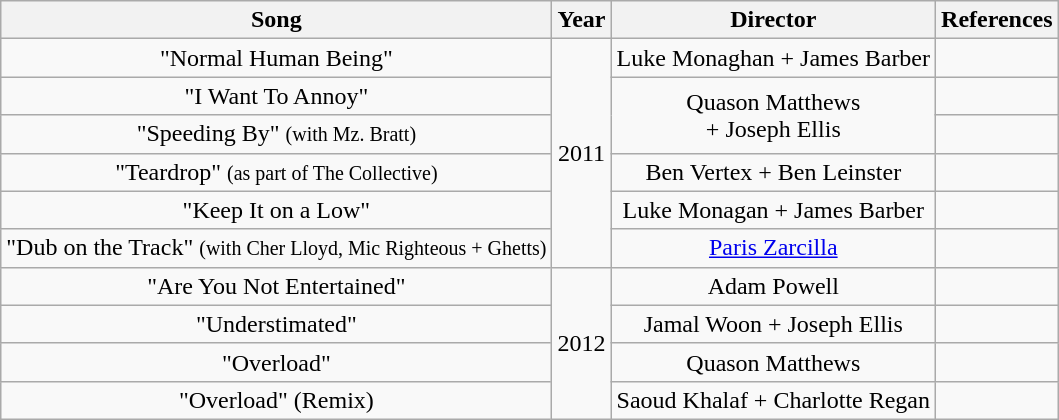<table class="wikitable plainrowheaders" style="text-align:center;">
<tr>
<th>Song</th>
<th>Year</th>
<th>Director</th>
<th>References</th>
</tr>
<tr>
<td>"Normal Human Being"</td>
<td rowspan="6">2011</td>
<td>Luke Monaghan + James Barber</td>
<td></td>
</tr>
<tr>
<td>"I Want To Annoy"</td>
<td rowspan="2">Quason Matthews<br>+ Joseph Ellis</td>
<td></td>
</tr>
<tr>
<td>"Speeding By" <small>(with Mz. Bratt)</small></td>
<td></td>
</tr>
<tr>
<td>"Teardrop" <small>(as part of The Collective)</small></td>
<td>Ben Vertex + Ben Leinster</td>
<td></td>
</tr>
<tr>
<td>"Keep It on a Low"</td>
<td>Luke Monagan + James Barber</td>
<td></td>
</tr>
<tr>
<td>"Dub on the Track" <small>(with Cher Lloyd, Mic Righteous + Ghetts)</small></td>
<td><a href='#'>Paris Zarcilla</a></td>
<td></td>
</tr>
<tr>
<td>"Are You Not Entertained"</td>
<td rowspan="4">2012</td>
<td>Adam Powell</td>
<td></td>
</tr>
<tr>
<td>"Understimated"</td>
<td>Jamal Woon + Joseph Ellis</td>
<td></td>
</tr>
<tr>
<td>"Overload"</td>
<td>Quason Matthews</td>
<td></td>
</tr>
<tr>
<td>"Overload" (Remix)</td>
<td>Saoud Khalaf + Charlotte Regan</td>
<td></td>
</tr>
</table>
